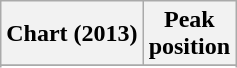<table class="wikitable sortable plainrowheaders">
<tr>
<th>Chart (2013)</th>
<th>Peak<br>position</th>
</tr>
<tr>
</tr>
<tr>
</tr>
</table>
